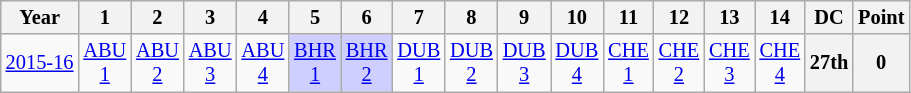<table class="wikitable" style="text-align:center; font-size:85%">
<tr>
<th>Year</th>
<th>1</th>
<th>2</th>
<th>3</th>
<th>4</th>
<th>5</th>
<th>6</th>
<th>7</th>
<th>8</th>
<th>9</th>
<th>10</th>
<th>11</th>
<th>12</th>
<th>13</th>
<th>14</th>
<th>DC</th>
<th>Point</th>
</tr>
<tr>
<td nowrap><a href='#'>2015-16</a></td>
<td><a href='#'>ABU<br>1</a></td>
<td><a href='#'>ABU<br>2</a></td>
<td><a href='#'>ABU<br>3</a></td>
<td><a href='#'>ABU<br>4</a></td>
<td style="background:#CFCFFF;"><a href='#'>BHR<br>1</a><br></td>
<td style="background:#CFCFFF;"><a href='#'>BHR<br>2</a><br></td>
<td><a href='#'>DUB<br>1</a></td>
<td><a href='#'>DUB<br>2</a></td>
<td><a href='#'>DUB<br>3</a></td>
<td><a href='#'>DUB<br>4</a></td>
<td><a href='#'>CHE<br>1</a></td>
<td><a href='#'>CHE<br>2</a></td>
<td><a href='#'>CHE<br>3</a></td>
<td><a href='#'>CHE<br>4</a></td>
<th>27th</th>
<th>0</th>
</tr>
</table>
